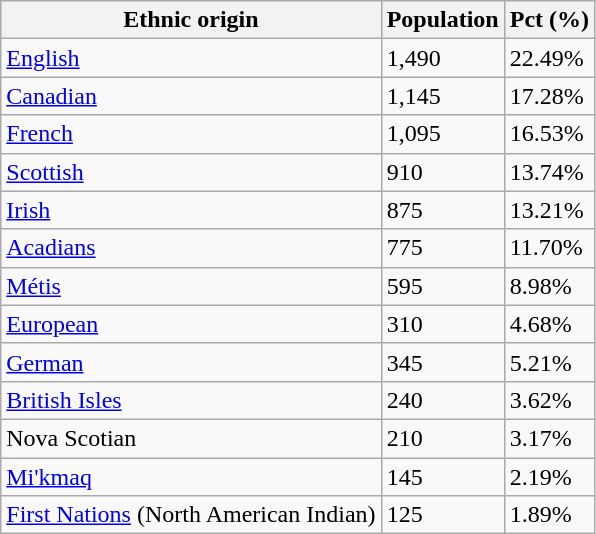<table class="wikitable">
<tr>
<th>Ethnic origin</th>
<th>Population</th>
<th>Pct (%)</th>
</tr>
<tr>
<td><a href='#'>English</a></td>
<td>1,490</td>
<td>22.49%</td>
</tr>
<tr>
<td><a href='#'>Canadian</a></td>
<td>1,145</td>
<td>17.28%</td>
</tr>
<tr>
<td><a href='#'>French</a></td>
<td>1,095</td>
<td>16.53%</td>
</tr>
<tr>
<td><a href='#'>Scottish</a></td>
<td>910</td>
<td>13.74%</td>
</tr>
<tr>
<td><a href='#'>Irish</a></td>
<td>875</td>
<td>13.21%</td>
</tr>
<tr>
<td><a href='#'>Acadians</a></td>
<td>775</td>
<td>11.70%</td>
</tr>
<tr>
<td><a href='#'>Métis</a></td>
<td>595</td>
<td>8.98%</td>
</tr>
<tr>
<td><a href='#'>European</a></td>
<td>310</td>
<td>4.68%</td>
</tr>
<tr>
<td><a href='#'>German</a></td>
<td>345</td>
<td>5.21%</td>
</tr>
<tr>
<td><a href='#'>British Isles</a></td>
<td>240</td>
<td>3.62%</td>
</tr>
<tr>
<td>Nova Scotian</td>
<td>210</td>
<td>3.17%</td>
</tr>
<tr>
<td><a href='#'>Mi'kmaq</a></td>
<td>145</td>
<td>2.19%</td>
</tr>
<tr>
<td><a href='#'>First Nations</a> (North American Indian)</td>
<td>125</td>
<td>1.89%</td>
</tr>
</table>
